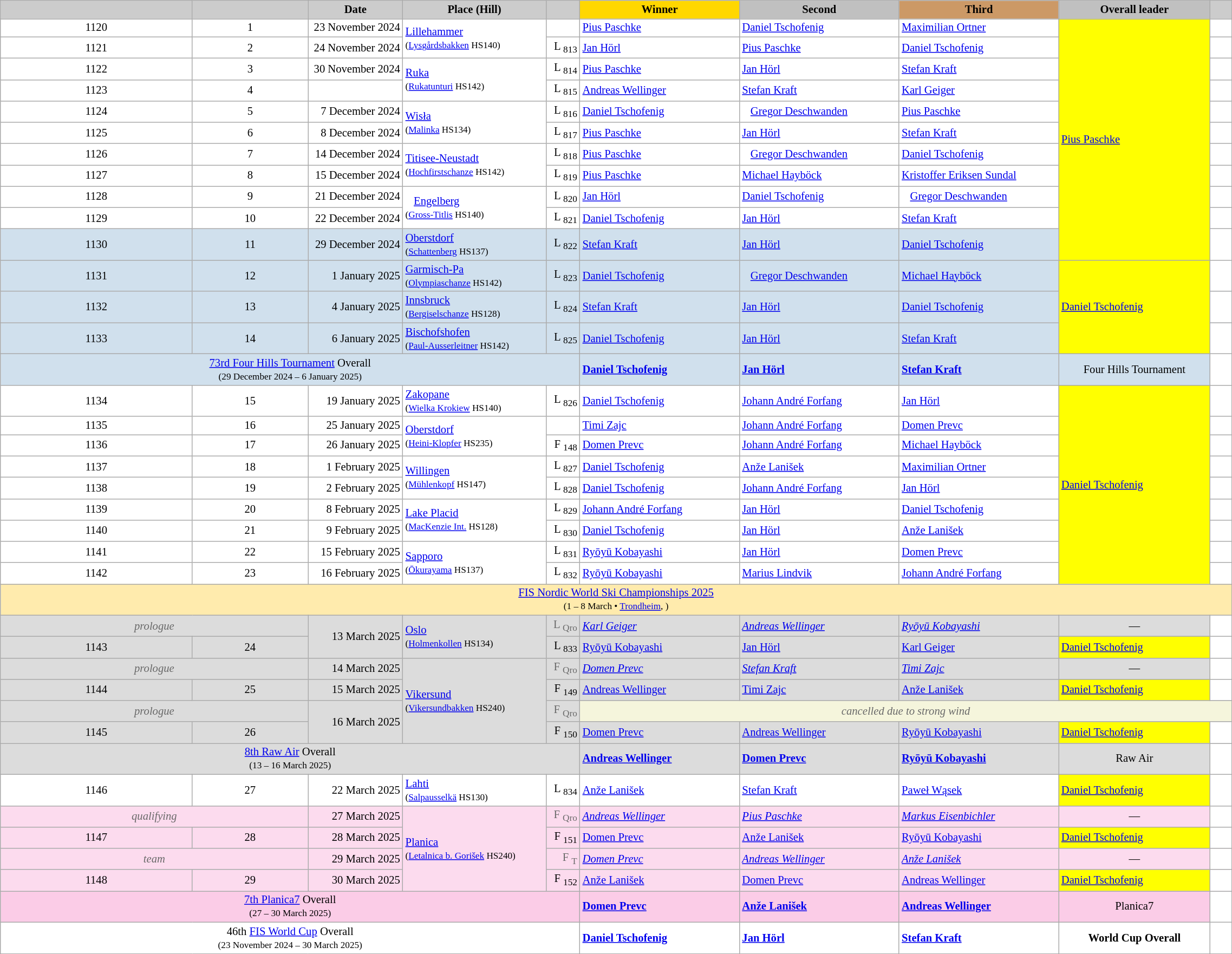<table class="wikitable plainrowheaders" style="background:#fff; font-size:86%; width:120%; line-height:16px; border:grey solid 1px; border-collapse:collapse;">
<tr>
<th scope="col" style="background:#ccc; width=30 px;"></th>
<th scope="col" style="background:#ccc; width=30 px;"></th>
<th scope="col" style="background:#ccc; width:110px;">Date</th>
<th scope="col" style="background:#ccc; width:170px;">Place (Hill)</th>
<th scope="col" style="background:#ccc; width:35px;"></th>
<th scope="col" style="background:gold; width:190px;">Winner</th>
<th scope="col" style="background:silver; width:190px;">Second</th>
<th scope="col" style="background:#c96; width:190px;">Third</th>
<th scope="col" style="background:silver; width:180px;">Overall leader</th>
<th scope="col" style="background:#ccc; width:20px;"></th>
</tr>
<tr>
<td align="center">1120</td>
<td align="center">1</td>
<td align="right">23 November 2024</td>
<td rowspan="2"> <a href='#'>Lillehammer</a><br><small>(<a href='#'>Lysgårdsbakken</a> HS140)</small></td>
<td align="right"></td>
<td> <a href='#'>Pius Paschke</a></td>
<td> <a href='#'>Daniel Tschofenig</a></td>
<td> <a href='#'>Maximilian Ortner</a></td>
<td rowspan="11" bgcolor=yellow> <a href='#'>Pius Paschke</a></td>
<td></td>
</tr>
<tr>
<td align="center">1121</td>
<td align="center">2</td>
<td align="right">24 November 2024</td>
<td align="right">L <sub>813</sub></td>
<td> <a href='#'>Jan Hörl</a></td>
<td> <a href='#'>Pius Paschke</a></td>
<td> <a href='#'>Daniel Tschofenig</a></td>
<td></td>
</tr>
<tr>
<td align="center">1122</td>
<td align="center">3</td>
<td align="right">30 November 2024</td>
<td rowspan="2"> <a href='#'>Ruka</a><br><small>(<a href='#'>Rukatunturi</a> HS142)</small></td>
<td align="right">L <sub>814</sub></td>
<td> <a href='#'>Pius Paschke</a></td>
<td> <a href='#'>Jan Hörl</a></td>
<td> <a href='#'>Stefan Kraft</a></td>
<td></td>
</tr>
<tr>
<td align="center">1123</td>
<td align="center">4</td>
<td align="right"></td>
<td align="right">L <sub>815</sub></td>
<td> <a href='#'>Andreas Wellinger</a></td>
<td> <a href='#'>Stefan Kraft</a></td>
<td> <a href='#'>Karl Geiger</a></td>
<td></td>
</tr>
<tr>
<td align="center">1124</td>
<td align="center">5</td>
<td align="right">7 December 2024</td>
<td rowspan="2"> <a href='#'>Wisła</a><br><small>(<a href='#'>Malinka</a> HS134)</small></td>
<td align="right">L <sub>816</sub></td>
<td> <a href='#'>Daniel Tschofenig</a></td>
<td>   <a href='#'>Gregor Deschwanden</a></td>
<td> <a href='#'>Pius Paschke</a></td>
<td></td>
</tr>
<tr>
<td align="center">1125</td>
<td align="center">6</td>
<td align="right">8 December 2024</td>
<td align="right">L <sub>817</sub></td>
<td> <a href='#'>Pius Paschke</a></td>
<td> <a href='#'>Jan Hörl</a></td>
<td> <a href='#'>Stefan Kraft</a></td>
<td></td>
</tr>
<tr>
<td align="center">1126</td>
<td align="center">7</td>
<td align="right">14 December 2024</td>
<td rowspan="2"> <a href='#'>Titisee-Neustadt</a><br><small>(<a href='#'>Hochfirstschanze</a> HS142)</small></td>
<td align="right">L <sub>818</sub></td>
<td> <a href='#'>Pius Paschke</a></td>
<td>   <a href='#'>Gregor Deschwanden</a></td>
<td> <a href='#'>Daniel Tschofenig</a></td>
<td></td>
</tr>
<tr>
<td align="center">1127</td>
<td align="center">8</td>
<td align="right">15 December 2024</td>
<td align="right">L <sub>819</sub></td>
<td> <a href='#'>Pius Paschke</a></td>
<td> <a href='#'>Michael Hayböck</a></td>
<td> <a href='#'>Kristoffer Eriksen Sundal</a></td>
<td></td>
</tr>
<tr>
<td align="center">1128</td>
<td align="center">9</td>
<td align="right">21 December 2024</td>
<td rowspan="2">   <a href='#'>Engelberg</a><br><small>(<a href='#'>Gross-Titlis</a> HS140)</small></td>
<td align="right">L <sub>820</sub></td>
<td> <a href='#'>Jan Hörl</a></td>
<td> <a href='#'>Daniel Tschofenig</a></td>
<td>   <a href='#'>Gregor Deschwanden</a></td>
<td></td>
</tr>
<tr>
<td align="center">1129</td>
<td align="center">10</td>
<td align="right">22 December 2024</td>
<td align="right">L <sub>821</sub></td>
<td> <a href='#'>Daniel Tschofenig</a></td>
<td> <a href='#'>Jan Hörl</a></td>
<td> <a href='#'>Stefan Kraft</a></td>
<td></td>
</tr>
<tr bgcolor=#d0e0ed>
<td align="center">1130</td>
<td align="center">11</td>
<td align="right">29 December 2024</td>
<td> <a href='#'>Oberstdorf</a><br><small>(<a href='#'>Schattenberg</a> HS137)</small></td>
<td align="right">L <sub>822</sub></td>
<td> <a href='#'>Stefan Kraft</a></td>
<td> <a href='#'>Jan Hörl</a></td>
<td> <a href='#'>Daniel Tschofenig</a></td>
<td bgcolor=white></td>
</tr>
<tr bgcolor=#d0e0ed>
<td align="center">1131</td>
<td align="center">12</td>
<td align="right">1 January 2025</td>
<td> <a href='#'>Garmisch-Pa</a><br><small>(<a href='#'>Olympiaschanze</a> HS142)</small></td>
<td align="right">L <sub>823</sub></td>
<td> <a href='#'>Daniel Tschofenig</a></td>
<td>   <a href='#'>Gregor Deschwanden</a></td>
<td> <a href='#'>Michael Hayböck</a></td>
<td rowspan="3" bgcolor=yellow> <a href='#'>Daniel Tschofenig</a></td>
<td bgcolor=white></td>
</tr>
<tr bgcolor=#d0e0ed>
<td align="center">1132</td>
<td align="center">13</td>
<td align="right">4 January 2025</td>
<td> <a href='#'>Innsbruck</a><br><small>(<a href='#'>Bergiselschanze</a> HS128)</small></td>
<td align="right">L <sub>824</sub></td>
<td> <a href='#'>Stefan Kraft</a></td>
<td> <a href='#'>Jan Hörl</a></td>
<td> <a href='#'>Daniel Tschofenig</a></td>
<td bgcolor=white></td>
</tr>
<tr bgcolor=#d0e0ed>
<td align="center">1133</td>
<td align="center">14</td>
<td align="right">6 January 2025</td>
<td> <a href='#'>Bischofshofen</a><br><small>(<a href='#'>Paul-Ausserleitner</a> HS142)</small></td>
<td align="right">L <sub>825</sub></td>
<td> <a href='#'>Daniel Tschofenig</a></td>
<td> <a href='#'>Jan Hörl</a></td>
<td> <a href='#'>Stefan Kraft</a></td>
<td bgcolor=white></td>
</tr>
<tr bgcolor=#d0e0ed>
<td colspan="5" align="center"><a href='#'>73rd Four Hills Tournament</a> Overall<br><small>(29 December 2024 – 6 January 2025)</small></td>
<td> <strong><a href='#'>Daniel Tschofenig</a></strong></td>
<td> <strong><a href='#'>Jan Hörl</a></strong></td>
<td> <strong><a href='#'>Stefan Kraft</a></strong></td>
<td align=center>Four Hills Tournament</td>
<td bgcolor=white></td>
</tr>
<tr>
<td align="center">1134</td>
<td align="center">15</td>
<td align="right">19 January 2025</td>
<td> <a href='#'>Zakopane</a><br><small>(<a href='#'>Wielka Krokiew</a> HS140)</small></td>
<td align=right>L <sub>826</sub></td>
<td> <a href='#'>Daniel Tschofenig</a></td>
<td> <a href='#'>Johann André Forfang</a></td>
<td> <a href='#'>Jan Hörl</a></td>
<td rowspan=9 bgcolor=yellow> <a href='#'>Daniel Tschofenig</a></td>
<td></td>
</tr>
<tr>
<td align="center">1135</td>
<td align="center">16</td>
<td align="right">25 January 2025</td>
<td rowspan="2"> <a href='#'>Oberstdorf</a><br><small>(<a href='#'>Heini-Klopfer</a> HS235)</small></td>
<td align="right"></td>
<td> <a href='#'>Timi Zajc</a></td>
<td> <a href='#'>Johann André Forfang</a></td>
<td> <a href='#'>Domen Prevc</a></td>
<td></td>
</tr>
<tr>
<td align="center">1136</td>
<td align="center">17</td>
<td align="right">26 January 2025</td>
<td align="right">F <sub>148</sub></td>
<td> <a href='#'>Domen Prevc</a></td>
<td> <a href='#'>Johann André Forfang</a></td>
<td> <a href='#'>Michael Hayböck</a></td>
<td></td>
</tr>
<tr>
<td align="center">1137</td>
<td align="center">18</td>
<td align="right">1 February 2025</td>
<td rowspan="2"> <a href='#'>Willingen</a><br><small>(<a href='#'>Mühlenkopf</a> HS147)</small></td>
<td align="right">L <sub>827</sub></td>
<td> <a href='#'>Daniel Tschofenig</a></td>
<td> <a href='#'>Anže Lanišek</a></td>
<td> <a href='#'>Maximilian Ortner</a></td>
<td></td>
</tr>
<tr>
<td align="center">1138</td>
<td align="center">19</td>
<td align="right">2 February 2025</td>
<td align="right">L <sub>828</sub></td>
<td> <a href='#'>Daniel Tschofenig</a></td>
<td> <a href='#'>Johann André Forfang</a></td>
<td> <a href='#'>Jan Hörl</a></td>
<td></td>
</tr>
<tr>
<td align="center">1139</td>
<td align="center">20</td>
<td align="right">8 February 2025</td>
<td rowspan=2> <a href='#'>Lake Placid</a><br><small>(<a href='#'>MacKenzie Int.</a> HS128)</small></td>
<td align="right">L <sub>829</sub></td>
<td> <a href='#'>Johann André Forfang</a></td>
<td> <a href='#'>Jan Hörl</a></td>
<td> <a href='#'>Daniel Tschofenig</a></td>
<td></td>
</tr>
<tr>
<td align="center">1140</td>
<td align="center">21</td>
<td align="right">9 February 2025</td>
<td align="right">L <sub>830</sub></td>
<td> <a href='#'>Daniel Tschofenig</a></td>
<td> <a href='#'>Jan Hörl</a></td>
<td> <a href='#'>Anže Lanišek</a></td>
<td></td>
</tr>
<tr>
<td align="center">1141</td>
<td align="center">22</td>
<td align="right">15 February 2025</td>
<td rowspan="2"> <a href='#'>Sapporo</a><br><small>(<a href='#'>Ōkurayama</a> HS137)</small></td>
<td align=right>L <sub>831</sub></td>
<td> <a href='#'>Ryōyū Kobayashi</a></td>
<td> <a href='#'>Jan Hörl</a></td>
<td> <a href='#'>Domen Prevc</a></td>
<td></td>
</tr>
<tr>
<td align="center">1142</td>
<td align="center">23</td>
<td align="right">16 February 2025</td>
<td align="right">L <sub>832</sub></td>
<td> <a href='#'>Ryōyū Kobayashi</a></td>
<td> <a href='#'>Marius Lindvik</a></td>
<td> <a href='#'>Johann André Forfang</a></td>
<td></td>
</tr>
<tr style="background:#FFEBAD">
<td align=center colspan=10><a href='#'>FIS Nordic World Ski Championships 2025</a><br><small>(1 – 8 March • <a href='#'>Trondheim</a>, )</small></td>
</tr>
<tr bgcolor="#DCDCDC">
<td colspan=2 align="center" style=color:#696969><em>prologue</em></td>
<td rowspan=2 align="right">13 March 2025</td>
<td rowspan=2> <a href='#'>Oslo</a><br><small>(<a href='#'>Holmenkollen</a> HS134)</small></td>
<td align="right" style=color:#696969>L <sub>Qro</sub></td>
<td> <em><a href='#'>Karl Geiger</a></em></td>
<td> <em><a href='#'>Andreas Wellinger</a></em></td>
<td> <em><a href='#'>Ryōyū Kobayashi</a></em></td>
<td align=center>—</td>
<td bgcolor=white></td>
</tr>
<tr bgcolor="#DCDCDC">
<td align="center">1143</td>
<td align="center">24</td>
<td align="right">L <sub>833</sub></td>
<td> <a href='#'>Ryōyū Kobayashi</a></td>
<td> <a href='#'>Jan Hörl</a></td>
<td> <a href='#'>Karl Geiger</a></td>
<td bgcolor=yellow> <a href='#'>Daniel Tschofenig</a></td>
<td bgcolor=white></td>
</tr>
<tr bgcolor="#DCDCDC">
<td colspan=2 align="center" style=color:#696969><em>prologue</em></td>
<td align="right">14 March 2025</td>
<td rowspan="4"> <a href='#'>Vikersund</a><br><small>(<a href='#'>Vikersundbakken</a> HS240)</small></td>
<td align="right" style=color:#696969>F <sub>Qro</sub></td>
<td> <em><a href='#'>Domen Prevc</a></em></td>
<td> <em><a href='#'>Stefan Kraft</a></em></td>
<td> <em><a href='#'>Timi Zajc</a></em></td>
<td align=center>—</td>
<td bgcolor=white></td>
</tr>
<tr bgcolor="#DCDCDC">
<td align="center">1144</td>
<td align="center">25</td>
<td align="right">15 March 2025</td>
<td align="right">F <sub>149</sub></td>
<td> <a href='#'>Andreas Wellinger</a></td>
<td> <a href='#'>Timi Zajc</a></td>
<td> <a href='#'>Anže Lanišek</a></td>
<td bgcolor=yellow> <a href='#'>Daniel Tschofenig</a></td>
<td bgcolor=white></td>
</tr>
<tr bgcolor="#DCDCDC">
<td colspan=2 align="center" style=color:#696969><em>prologue</em></td>
<td rowspan="2" align="right">16 March 2025</td>
<td align="right" style=color:#696969>F <sub>Qro</sub></td>
<td colspan=5 align=center bgcolor="F5F5DC" style=color:#696969><em>cancelled due to strong wind</em></td>
</tr>
<tr bgcolor="#DCDCDC">
<td align="center">1145</td>
<td align="center">26</td>
<td align="right">F <sub>150</sub></td>
<td> <a href='#'>Domen Prevc</a></td>
<td> <a href='#'>Andreas Wellinger</a></td>
<td> <a href='#'>Ryōyū Kobayashi</a></td>
<td bgcolor=yellow> <a href='#'>Daniel Tschofenig</a></td>
<td bgcolor=white></td>
</tr>
<tr bgcolor="#DCDCDC">
<td colspan="5" align="center"><a href='#'>8th Raw Air</a> Overall<br><small>(13 – 16 March 2025)</small></td>
<td> <strong><a href='#'>Andreas Wellinger</a></strong></td>
<td> <strong><a href='#'>Domen Prevc</a></strong></td>
<td> <strong><a href='#'>Ryōyū Kobayashi</a></strong></td>
<td align=center>Raw Air</td>
<td bgcolor=white></td>
</tr>
<tr>
<td align="center">1146</td>
<td align="center">27</td>
<td align="right">22 March 2025</td>
<td> <a href='#'>Lahti</a><br><small>(<a href='#'>Salpausselkä</a> HS130)</small></td>
<td align="right">L <sub>834</sub></td>
<td> <a href='#'>Anže Lanišek</a></td>
<td> <a href='#'>Stefan Kraft</a></td>
<td> <a href='#'>Paweł Wąsek</a></td>
<td bgcolor=yellow> <a href='#'>Daniel Tschofenig</a></td>
<td></td>
</tr>
<tr bgcolor="#fcdbee">
<td colspan="2" align="center" style=color:#696969><em>qualifying</em></td>
<td align="right">27 March 2025</td>
<td rowspan="4"> <a href='#'>Planica</a><br><small>(<a href='#'>Letalnica b. Gorišek</a> HS240)</small></td>
<td align="right" style=color:#696969>F <sub>Qro</sub></td>
<td> <em><a href='#'>Andreas Wellinger</a></em></td>
<td> <em><a href='#'>Pius Paschke</a></em></td>
<td> <em><a href='#'>Markus Eisenbichler</a></em></td>
<td align=center>—</td>
<td bgcolor=white></td>
</tr>
<tr bgcolor="#fcdbee">
<td align="center">1147</td>
<td align="center">28</td>
<td align="right">28 March 2025</td>
<td align="right">F <sub>151</sub></td>
<td> <a href='#'>Domen Prevc</a></td>
<td> <a href='#'>Anže Lanišek</a></td>
<td> <a href='#'>Ryōyū Kobayashi</a></td>
<td bgcolor=yellow> <a href='#'>Daniel Tschofenig</a></td>
<td bgcolor=white></td>
</tr>
<tr bgcolor="#fcdbee">
<td colspan="2" align="center" style=color:#696969><em>team</em></td>
<td align="right">29 March 2025</td>
<td align="right" style=color:#696969>F <sub>T</sub></td>
<td> <em><a href='#'>Domen Prevc</a></em></td>
<td> <em><a href='#'>Andreas Wellinger</a></em></td>
<td> <em><a href='#'>Anže Lanišek</a></em></td>
<td align=center>—</td>
<td bgcolor=white></td>
</tr>
<tr bgcolor="#fcdbee">
<td align="center">1148</td>
<td align="center">29</td>
<td align="right">30 March 2025</td>
<td align="right">F <sub>152</sub></td>
<td> <a href='#'>Anže Lanišek</a></td>
<td> <a href='#'>Domen Prevc</a></td>
<td> <a href='#'>Andreas Wellinger</a></td>
<td bgcolor=yellow> <a href='#'>Daniel Tschofenig</a></td>
<td bgcolor=white></td>
</tr>
<tr bgcolor="#FBCCE7">
<td colspan="5" align="center"><a href='#'>7th Planica7</a> Overall<br><small>(27 – 30 March 2025)</small></td>
<td> <strong><a href='#'>Domen Prevc</a></strong></td>
<td> <strong><a href='#'>Anže Lanišek</a></strong></td>
<td> <strong><a href='#'>Andreas Wellinger</a></strong></td>
<td align=center>Planica7</td>
<td bgcolor=white></td>
</tr>
<tr>
<td colspan="5" align="center">46th <a href='#'>FIS World Cup</a> Overall<br><small>(23 November 2024 – 30 March 2025)</small></td>
<td> <strong><a href='#'>Daniel Tschofenig</a></strong></td>
<td> <strong><a href='#'>Jan Hörl</a></strong></td>
<td> <strong><a href='#'>Stefan Kraft</a></strong></td>
<td align=center><strong>World Cup Overall</strong></td>
<td></td>
</tr>
</table>
